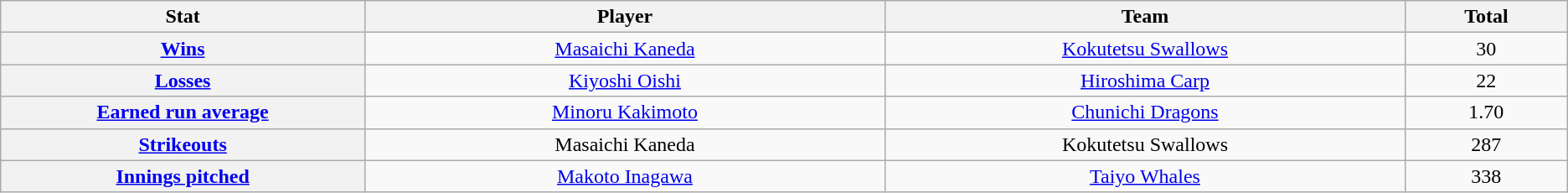<table class="wikitable" style="text-align:center;">
<tr>
<th scope="col" width="7%">Stat</th>
<th scope="col" width="10%">Player</th>
<th scope="col" width="10%">Team</th>
<th scope="col" width="3%">Total</th>
</tr>
<tr>
<th scope="row" style="text-align:center;"><a href='#'>Wins</a></th>
<td><a href='#'>Masaichi Kaneda</a></td>
<td><a href='#'>Kokutetsu Swallows</a></td>
<td>30</td>
</tr>
<tr>
<th scope="row" style="text-align:center;"><a href='#'>Losses</a></th>
<td><a href='#'>Kiyoshi Oishi</a></td>
<td><a href='#'>Hiroshima Carp</a></td>
<td>22</td>
</tr>
<tr>
<th scope="row" style="text-align:center;"><a href='#'>Earned run average</a></th>
<td><a href='#'>Minoru Kakimoto</a></td>
<td><a href='#'>Chunichi Dragons</a></td>
<td>1.70</td>
</tr>
<tr>
<th scope="row" style="text-align:center;"><a href='#'>Strikeouts</a></th>
<td>Masaichi Kaneda</td>
<td>Kokutetsu Swallows</td>
<td>287</td>
</tr>
<tr>
<th scope="row" style="text-align:center;"><a href='#'>Innings pitched</a></th>
<td><a href='#'>Makoto Inagawa</a></td>
<td><a href='#'>Taiyo Whales</a></td>
<td>338</td>
</tr>
</table>
